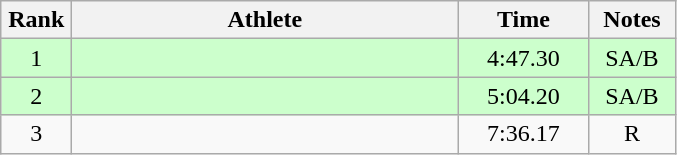<table class=wikitable style="text-align:center">
<tr>
<th width=40>Rank</th>
<th width=250>Athlete</th>
<th width=80>Time</th>
<th width=50>Notes</th>
</tr>
<tr bgcolor="ccffcc">
<td>1</td>
<td align=left></td>
<td>4:47.30</td>
<td>SA/B</td>
</tr>
<tr bgcolor="ccffcc">
<td>2</td>
<td align=left></td>
<td>5:04.20</td>
<td>SA/B</td>
</tr>
<tr>
<td>3</td>
<td align=left></td>
<td>7:36.17</td>
<td>R</td>
</tr>
</table>
